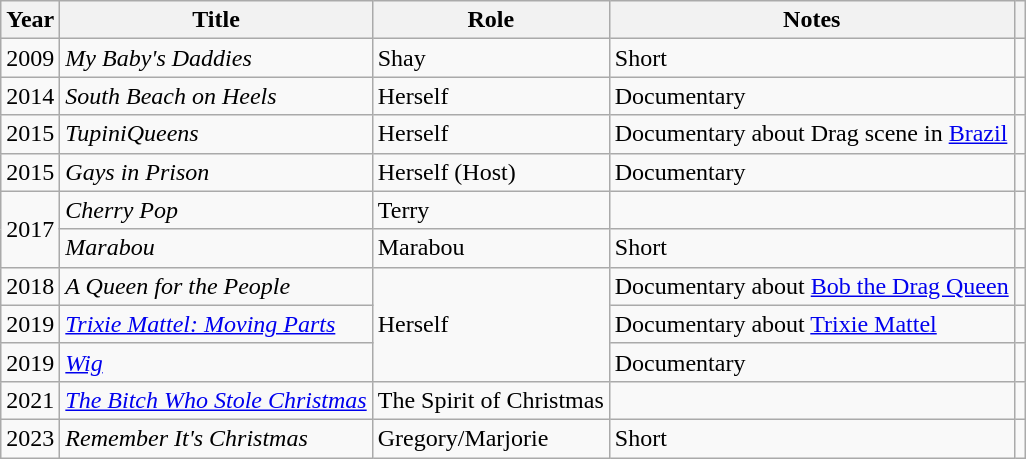<table class="wikitable plainrowheaders" style="text-align:left;">
<tr>
<th>Year</th>
<th>Title</th>
<th>Role</th>
<th>Notes</th>
<th style="text-align: center;" class="unsortable"></th>
</tr>
<tr>
<td>2009</td>
<td><em>My Baby's Daddies</em></td>
<td>Shay</td>
<td>Short</td>
<td></td>
</tr>
<tr>
<td>2014</td>
<td><em>South Beach on Heels</em></td>
<td>Herself</td>
<td>Documentary</td>
<td style="text-align: center;"></td>
</tr>
<tr>
<td>2015</td>
<td><em>TupiniQueens</em></td>
<td>Herself</td>
<td>Documentary about Drag scene in <a href='#'>Brazil</a></td>
<td style="text-align: center;"></td>
</tr>
<tr>
<td>2015</td>
<td><em>Gays in Prison</em></td>
<td>Herself (Host)</td>
<td>Documentary</td>
<td style="text-align: center;"></td>
</tr>
<tr>
<td rowspan="2">2017</td>
<td><em>Cherry Pop</em></td>
<td>Terry</td>
<td></td>
<td style="text-align: center;"></td>
</tr>
<tr>
<td><em>Marabou</em></td>
<td>Marabou</td>
<td>Short</td>
<td></td>
</tr>
<tr>
<td>2018</td>
<td><em>A Queen for the People</em></td>
<td rowspan="3">Herself</td>
<td>Documentary about <a href='#'>Bob the Drag Queen</a></td>
<td style="text-align: center;"></td>
</tr>
<tr>
<td>2019</td>
<td><em><a href='#'>Trixie Mattel: Moving Parts</a></em></td>
<td>Documentary about <a href='#'>Trixie Mattel</a></td>
<td style="text-align: center;"></td>
</tr>
<tr>
<td>2019</td>
<td><em><a href='#'>Wig</a></em></td>
<td>Documentary</td>
<td style="text-align: center;"></td>
</tr>
<tr>
<td>2021</td>
<td><em><a href='#'>The Bitch Who Stole Christmas</a></em></td>
<td>The Spirit of Christmas</td>
<td></td>
<td style="text-align: center;"></td>
</tr>
<tr>
<td>2023</td>
<td><em>Remember It's Christmas</em></td>
<td>Gregory/Marjorie</td>
<td>Short</td>
<td></td>
</tr>
</table>
